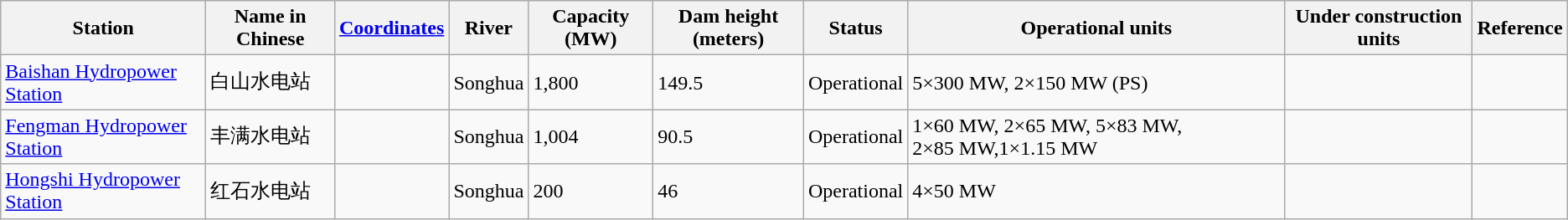<table class="wikitable sortable">
<tr>
<th>Station</th>
<th>Name in Chinese</th>
<th><a href='#'>Coordinates</a></th>
<th>River</th>
<th>Capacity (MW)</th>
<th>Dam height (meters)</th>
<th>Status</th>
<th>Operational units</th>
<th>Under construction units</th>
<th>Reference</th>
</tr>
<tr>
<td><a href='#'>Baishan Hydropower Station</a></td>
<td>白山水电站</td>
<td></td>
<td>Songhua</td>
<td>1,800</td>
<td>149.5</td>
<td>Operational</td>
<td>5×300 MW, 2×150 MW (PS)</td>
<td></td>
<td></td>
</tr>
<tr>
<td><a href='#'>Fengman Hydropower Station</a></td>
<td>丰满水电站</td>
<td></td>
<td>Songhua</td>
<td>1,004</td>
<td>90.5</td>
<td>Operational</td>
<td>1×60 MW, 2×65 MW, 5×83 MW, 2×85 MW,1×1.15 MW</td>
<td></td>
<td></td>
</tr>
<tr>
<td><a href='#'>Hongshi Hydropower Station</a></td>
<td>红石水电站</td>
<td></td>
<td>Songhua</td>
<td>200</td>
<td>46</td>
<td>Operational</td>
<td>4×50 MW</td>
<td></td>
<td></td>
</tr>
</table>
